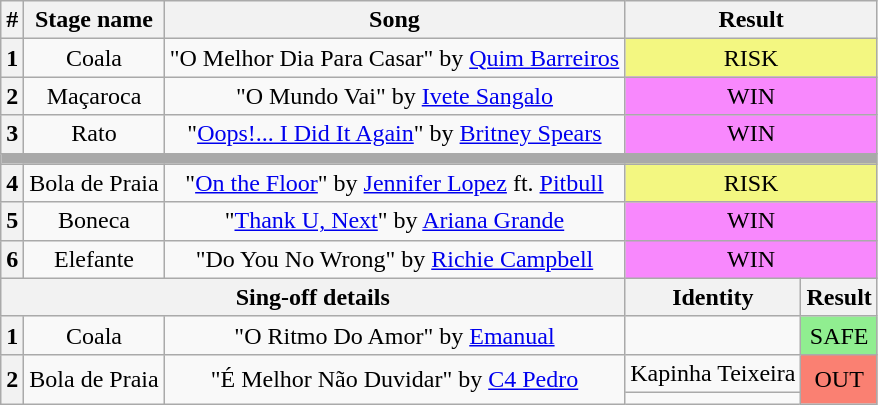<table class="wikitable plainrowheaders" style="text-align: center;">
<tr>
<th>#</th>
<th>Stage name</th>
<th>Song</th>
<th colspan=2>Result</th>
</tr>
<tr>
<th>1</th>
<td>Coala</td>
<td>"O Melhor Dia Para Casar" by <a href='#'>Quim Barreiros</a></td>
<td colspan=2 bgcolor="#F3F781">RISK</td>
</tr>
<tr>
<th>2</th>
<td>Maçaroca</td>
<td>"O Mundo Vai" by <a href='#'>Ivete Sangalo</a></td>
<td colspan=2 bgcolor="#F888FD">WIN</td>
</tr>
<tr>
<th>3</th>
<td>Rato</td>
<td>"<a href='#'>Oops!... I Did It Again</a>" by <a href='#'>Britney Spears</a></td>
<td colspan=2 bgcolor="#F888FD">WIN</td>
</tr>
<tr>
<td colspan="5" style="background:darkgray"></td>
</tr>
<tr>
<th>4</th>
<td>Bola de Praia</td>
<td>"<a href='#'>On the Floor</a>" by <a href='#'>Jennifer Lopez</a> ft. <a href='#'>Pitbull</a></td>
<td colspan=2 bgcolor="#F3F781">RISK</td>
</tr>
<tr>
<th>5</th>
<td>Boneca</td>
<td>"<a href='#'>Thank U, Next</a>" by <a href='#'>Ariana Grande</a></td>
<td colspan=2 bgcolor="#F888FD">WIN</td>
</tr>
<tr>
<th>6</th>
<td>Elefante</td>
<td>"Do You No Wrong" by <a href='#'>Richie Campbell</a></td>
<td colspan=2 bgcolor="#F888FD">WIN</td>
</tr>
<tr>
<th colspan="3">Sing-off details</th>
<th>Identity</th>
<th>Result</th>
</tr>
<tr>
<th>1</th>
<td>Coala</td>
<td>"O Ritmo Do Amor" by <a href='#'>Emanual</a></td>
<td></td>
<td bgcolor=lightgreen>SAFE</td>
</tr>
<tr>
<th rowspan="2">2</th>
<td rowspan="2">Bola de Praia</td>
<td rowspan="2">"É Melhor Não Duvidar" by <a href='#'>C4 Pedro</a></td>
<td>Kapinha Teixeira</td>
<td rowspan=2 bgcolor="salmon">OUT</td>
</tr>
<tr>
<td></td>
</tr>
</table>
